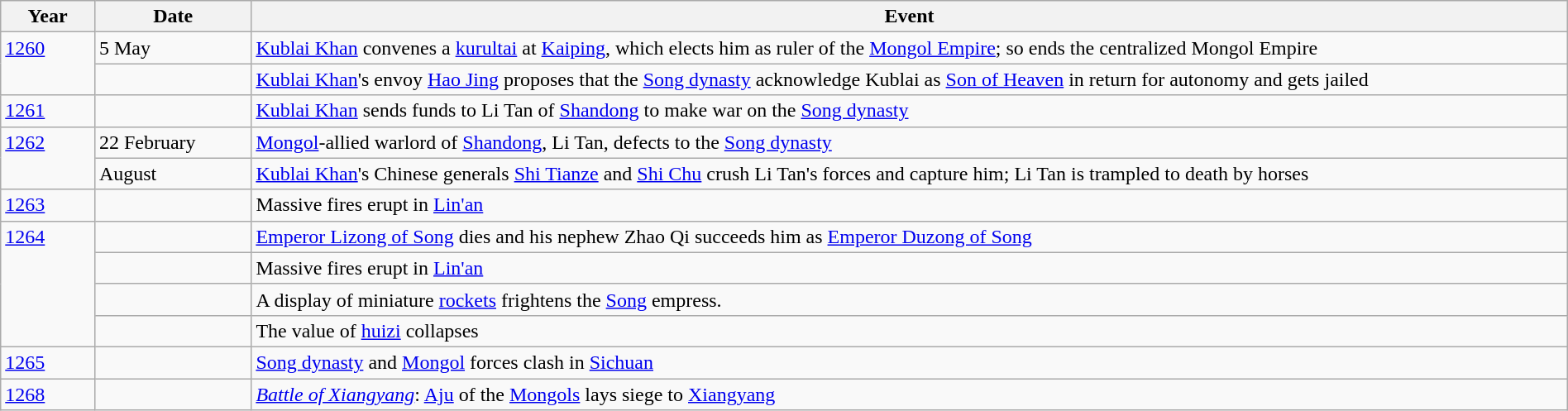<table class="wikitable" width="100%">
<tr>
<th style="width:6%">Year</th>
<th style="width:10%">Date</th>
<th>Event</th>
</tr>
<tr>
<td rowspan="2" valign="top"><a href='#'>1260</a></td>
<td>5 May</td>
<td><a href='#'>Kublai Khan</a> convenes a <a href='#'>kurultai</a> at <a href='#'>Kaiping</a>, which elects him as ruler of the <a href='#'>Mongol Empire</a>; so ends the centralized Mongol Empire</td>
</tr>
<tr>
<td></td>
<td><a href='#'>Kublai Khan</a>'s envoy <a href='#'>Hao Jing</a> proposes that the <a href='#'>Song dynasty</a> acknowledge Kublai as <a href='#'>Son of Heaven</a> in return for autonomy and gets jailed</td>
</tr>
<tr>
<td><a href='#'>1261</a></td>
<td></td>
<td><a href='#'>Kublai Khan</a> sends funds to Li Tan of <a href='#'>Shandong</a> to make war on the <a href='#'>Song dynasty</a></td>
</tr>
<tr>
<td rowspan="2" valign="top"><a href='#'>1262</a></td>
<td>22 February</td>
<td><a href='#'>Mongol</a>-allied warlord of <a href='#'>Shandong</a>, Li Tan, defects to the <a href='#'>Song dynasty</a></td>
</tr>
<tr>
<td>August</td>
<td><a href='#'>Kublai Khan</a>'s Chinese generals <a href='#'>Shi Tianze</a> and <a href='#'>Shi Chu</a> crush Li Tan's forces and capture him; Li Tan is trampled to death by horses</td>
</tr>
<tr>
<td><a href='#'>1263</a></td>
<td></td>
<td>Massive fires erupt in <a href='#'>Lin'an</a></td>
</tr>
<tr>
<td rowspan="4" valign="top"><a href='#'>1264</a></td>
<td></td>
<td><a href='#'>Emperor Lizong of Song</a> dies and his nephew Zhao Qi succeeds him as <a href='#'>Emperor Duzong of Song</a></td>
</tr>
<tr>
<td></td>
<td>Massive fires erupt in <a href='#'>Lin'an</a></td>
</tr>
<tr>
<td></td>
<td>A display of miniature <a href='#'>rockets</a> frightens the <a href='#'>Song</a> empress.</td>
</tr>
<tr>
<td></td>
<td>The value of <a href='#'>huizi</a> collapses</td>
</tr>
<tr>
<td><a href='#'>1265</a></td>
<td></td>
<td><a href='#'>Song dynasty</a> and <a href='#'>Mongol</a> forces clash in <a href='#'>Sichuan</a></td>
</tr>
<tr>
<td><a href='#'>1268</a></td>
<td></td>
<td><em><a href='#'>Battle of Xiangyang</a></em>: <a href='#'>Aju</a> of the <a href='#'>Mongols</a> lays siege to <a href='#'>Xiangyang</a></td>
</tr>
</table>
